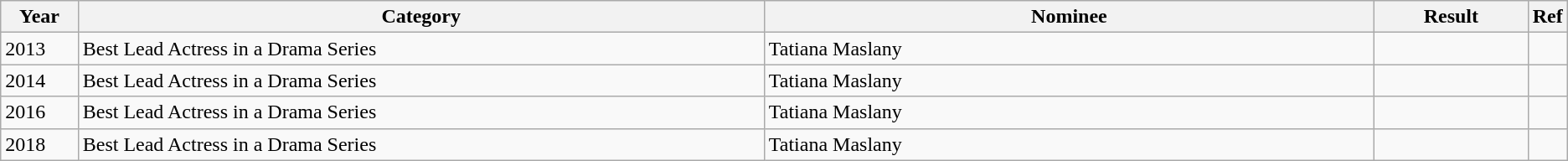<table class="wikitable">
<tr>
<th width=5%>Year</th>
<th width=45%>Category</th>
<th width=40%>Nominee</th>
<th width=10%>Result</th>
<th width=3%>Ref</th>
</tr>
<tr>
<td>2013</td>
<td>Best Lead Actress in a Drama Series</td>
<td>Tatiana Maslany</td>
<td></td>
<td></td>
</tr>
<tr>
<td>2014</td>
<td>Best Lead Actress in a Drama Series</td>
<td>Tatiana Maslany</td>
<td></td>
<td></td>
</tr>
<tr>
<td>2016</td>
<td>Best Lead Actress in a Drama Series</td>
<td>Tatiana Maslany</td>
<td></td>
<td></td>
</tr>
<tr>
<td>2018</td>
<td>Best Lead Actress in a Drama Series</td>
<td>Tatiana Maslany</td>
<td></td>
<td></td>
</tr>
</table>
